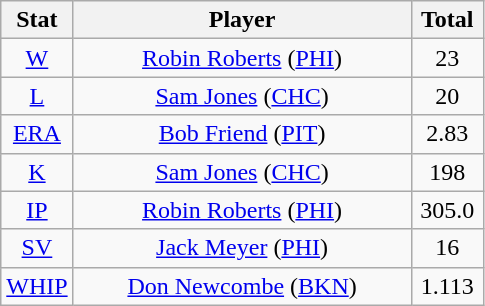<table class="wikitable" style="text-align:center;">
<tr>
<th style="width:15%;">Stat</th>
<th>Player</th>
<th style="width:15%;">Total</th>
</tr>
<tr>
<td><a href='#'>W</a></td>
<td><a href='#'>Robin Roberts</a> (<a href='#'>PHI</a>)</td>
<td>23</td>
</tr>
<tr>
<td><a href='#'>L</a></td>
<td><a href='#'>Sam Jones</a> (<a href='#'>CHC</a>)</td>
<td>20</td>
</tr>
<tr>
<td><a href='#'>ERA</a></td>
<td><a href='#'>Bob Friend</a> (<a href='#'>PIT</a>)</td>
<td>2.83</td>
</tr>
<tr>
<td><a href='#'>K</a></td>
<td><a href='#'>Sam Jones</a> (<a href='#'>CHC</a>)</td>
<td>198</td>
</tr>
<tr>
<td><a href='#'>IP</a></td>
<td><a href='#'>Robin Roberts</a> (<a href='#'>PHI</a>)</td>
<td>305.0</td>
</tr>
<tr>
<td><a href='#'>SV</a></td>
<td><a href='#'>Jack Meyer</a> (<a href='#'>PHI</a>)</td>
<td>16</td>
</tr>
<tr>
<td><a href='#'>WHIP</a></td>
<td><a href='#'>Don Newcombe</a> (<a href='#'>BKN</a>)</td>
<td>1.113</td>
</tr>
</table>
